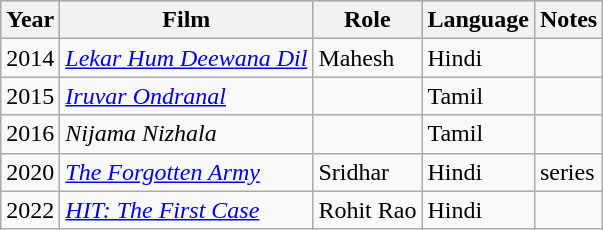<table class="wikitable">
<tr style="background:#ccc; text-align:center;">
<th>Year</th>
<th>Film</th>
<th>Role</th>
<th>Language</th>
<th>Notes</th>
</tr>
<tr>
<td>2014</td>
<td><em><a href='#'>Lekar Hum Deewana Dil</a></em></td>
<td>Mahesh</td>
<td>Hindi</td>
<td></td>
</tr>
<tr>
<td>2015</td>
<td><em><a href='#'>Iruvar Ondranal</a></em></td>
<td></td>
<td>Tamil</td>
<td></td>
</tr>
<tr>
<td>2016</td>
<td><em>Nijama Nizhala</em></td>
<td></td>
<td>Tamil</td>
<td></td>
</tr>
<tr>
<td>2020</td>
<td><em><a href='#'>The Forgotten Army</a></em></td>
<td>Sridhar</td>
<td>Hindi</td>
<td>series</td>
</tr>
<tr>
<td>2022</td>
<td><em><a href='#'>HIT: The First Case</a></em></td>
<td>Rohit Rao</td>
<td>Hindi</td>
<td></td>
</tr>
</table>
